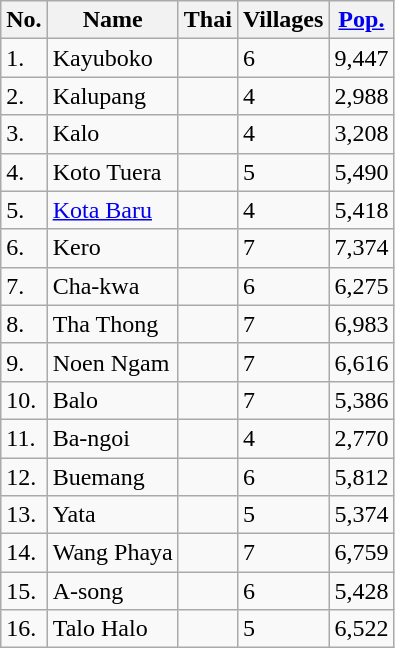<table class="wikitable sortable">
<tr>
<th>No.</th>
<th>Name</th>
<th>Thai</th>
<th>Villages</th>
<th><a href='#'>Pop.</a></th>
</tr>
<tr>
<td>1.</td>
<td>Kayuboko</td>
<td></td>
<td>6</td>
<td>9,447</td>
</tr>
<tr>
<td>2.</td>
<td>Kalupang</td>
<td></td>
<td>4</td>
<td>2,988</td>
</tr>
<tr>
<td>3.</td>
<td>Kalo</td>
<td></td>
<td>4</td>
<td>3,208</td>
</tr>
<tr>
<td>4.</td>
<td>Koto Tuera</td>
<td></td>
<td>5</td>
<td>5,490</td>
</tr>
<tr>
<td>5.</td>
<td><a href='#'>Kota Baru</a></td>
<td></td>
<td>4</td>
<td>5,418</td>
</tr>
<tr>
<td>6.</td>
<td>Kero</td>
<td></td>
<td>7</td>
<td>7,374</td>
</tr>
<tr>
<td>7.</td>
<td>Cha-kwa</td>
<td></td>
<td>6</td>
<td>6,275</td>
</tr>
<tr>
<td>8.</td>
<td>Tha Thong</td>
<td></td>
<td>7</td>
<td>6,983</td>
</tr>
<tr>
<td>9.</td>
<td>Noen Ngam</td>
<td></td>
<td>7</td>
<td>6,616</td>
</tr>
<tr>
<td>10.</td>
<td>Balo</td>
<td></td>
<td>7</td>
<td>5,386</td>
</tr>
<tr>
<td>11.</td>
<td>Ba-ngoi</td>
<td></td>
<td>4</td>
<td>2,770</td>
</tr>
<tr>
<td>12.</td>
<td>Buemang</td>
<td></td>
<td>6</td>
<td>5,812</td>
</tr>
<tr>
<td>13.</td>
<td>Yata</td>
<td></td>
<td>5</td>
<td>5,374</td>
</tr>
<tr>
<td>14.</td>
<td>Wang Phaya</td>
<td></td>
<td>7</td>
<td>6,759</td>
</tr>
<tr>
<td>15.</td>
<td>A-song</td>
<td></td>
<td>6</td>
<td>5,428</td>
</tr>
<tr>
<td>16.</td>
<td>Talo Halo</td>
<td></td>
<td>5</td>
<td>6,522</td>
</tr>
</table>
